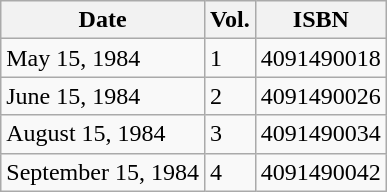<table class="wikitable">
<tr>
<th>Date</th>
<th>Vol.</th>
<th>ISBN</th>
</tr>
<tr>
<td>May 15, 1984</td>
<td>1</td>
<td>4091490018</td>
</tr>
<tr>
<td>June 15, 1984</td>
<td>2</td>
<td>4091490026</td>
</tr>
<tr>
<td>August 15, 1984</td>
<td>3</td>
<td>4091490034</td>
</tr>
<tr>
<td>September 15, 1984</td>
<td>4</td>
<td>4091490042</td>
</tr>
</table>
